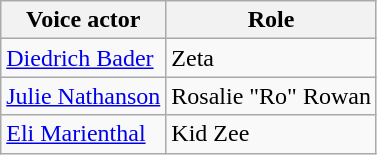<table class="wikitable">
<tr ">
<th>Voice actor</th>
<th>Role</th>
</tr>
<tr>
<td><a href='#'>Diedrich Bader</a></td>
<td>Zeta</td>
</tr>
<tr>
<td><a href='#'>Julie Nathanson</a></td>
<td>Rosalie "Ro" Rowan</td>
</tr>
<tr>
<td><a href='#'>Eli Marienthal</a></td>
<td>Kid Zee</td>
</tr>
</table>
